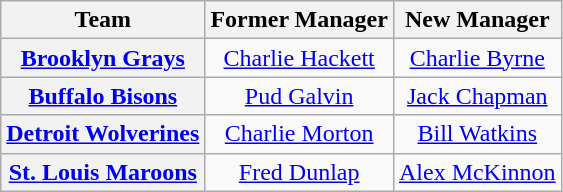<table class="wikitable plainrowheaders" style="text-align:center;">
<tr>
<th scope="col">Team</th>
<th scope="col">Former Manager</th>
<th scope="col">New Manager</th>
</tr>
<tr>
<th scope="row" style="text-align:center;"><a href='#'>Brooklyn Grays</a></th>
<td><a href='#'>Charlie Hackett</a></td>
<td><a href='#'>Charlie Byrne</a></td>
</tr>
<tr>
<th scope="row" style="text-align:center;"><a href='#'>Buffalo Bisons</a></th>
<td><a href='#'>Pud Galvin</a></td>
<td><a href='#'>Jack Chapman</a></td>
</tr>
<tr>
<th scope="row" style="text-align:center;"><a href='#'>Detroit Wolverines</a></th>
<td><a href='#'>Charlie Morton</a></td>
<td><a href='#'>Bill Watkins</a></td>
</tr>
<tr>
<th scope="row" style="text-align:center;"><a href='#'>St. Louis Maroons</a></th>
<td><a href='#'>Fred Dunlap</a></td>
<td><a href='#'>Alex McKinnon</a></td>
</tr>
</table>
